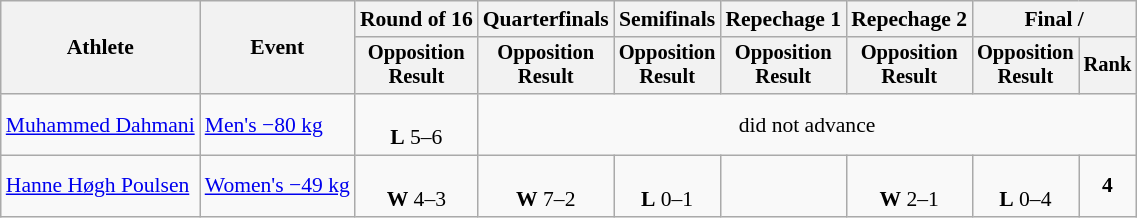<table class="wikitable" style="font-size:90%;">
<tr>
<th rowspan=2>Athlete</th>
<th rowspan=2>Event</th>
<th>Round of 16</th>
<th>Quarterfinals</th>
<th>Semifinals</th>
<th>Repechage 1</th>
<th>Repechage 2</th>
<th colspan=2>Final / </th>
</tr>
<tr style="font-size:95%">
<th>Opposition<br>Result</th>
<th>Opposition<br>Result</th>
<th>Opposition<br>Result</th>
<th>Opposition<br>Result</th>
<th>Opposition<br>Result</th>
<th>Opposition<br>Result</th>
<th>Rank</th>
</tr>
<tr align=center>
<td align=left><a href='#'>Muhammed Dahmani</a></td>
<td align=left><a href='#'>Men's −80 kg</a></td>
<td><br><strong>L</strong> 5–6</td>
<td colspan=6>did not advance</td>
</tr>
<tr align=center>
<td align=left><a href='#'>Hanne Høgh Poulsen</a></td>
<td align=left><a href='#'>Women's −49 kg</a></td>
<td><br><strong>W</strong> 4–3</td>
<td><br><strong>W</strong> 7–2</td>
<td><br><strong>L</strong> 0–1</td>
<td></td>
<td><br><strong>W</strong> 2–1</td>
<td><br><strong>L</strong> 0–4</td>
<td><strong>4</strong></td>
</tr>
</table>
